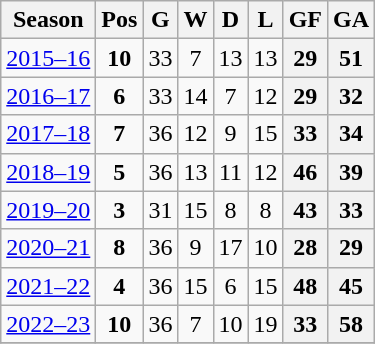<table class="wikitable sortable" style="text-align: center;">
<tr>
<th>Season</th>
<th>Pos</th>
<th>G</th>
<th>W</th>
<th>D</th>
<th>L</th>
<th>GF</th>
<th>GA</th>
</tr>
<tr>
<td><a href='#'>2015–16</a></td>
<td><strong>10</strong></td>
<td>33</td>
<td>7</td>
<td>13</td>
<td>13</td>
<th>29</th>
<th>51</th>
</tr>
<tr>
<td><a href='#'>2016–17</a></td>
<td><strong>6</strong></td>
<td>33</td>
<td>14</td>
<td>7</td>
<td>12</td>
<th>29</th>
<th>32</th>
</tr>
<tr>
<td><a href='#'>2017–18</a></td>
<td><strong>7</strong></td>
<td>36</td>
<td>12</td>
<td>9</td>
<td>15</td>
<th>33</th>
<th>34</th>
</tr>
<tr>
<td><a href='#'>2018–19</a></td>
<td><strong>5</strong></td>
<td>36</td>
<td>13</td>
<td>11</td>
<td>12</td>
<th>46</th>
<th>39</th>
</tr>
<tr>
<td><a href='#'>2019–20</a></td>
<td><strong>3</strong></td>
<td>31</td>
<td>15</td>
<td>8</td>
<td>8</td>
<th>43</th>
<th>33</th>
</tr>
<tr>
<td><a href='#'>2020–21</a></td>
<td><strong>8</strong></td>
<td>36</td>
<td>9</td>
<td>17</td>
<td>10</td>
<th>28</th>
<th>29</th>
</tr>
<tr>
<td><a href='#'>2021–22</a></td>
<td><strong>4</strong></td>
<td>36</td>
<td>15</td>
<td>6</td>
<td>15</td>
<th>48</th>
<th>45</th>
</tr>
<tr>
<td><a href='#'>2022–23</a></td>
<td><strong>10</strong></td>
<td>36</td>
<td>7</td>
<td>10</td>
<td>19</td>
<th>33</th>
<th>58</th>
</tr>
<tr>
</tr>
</table>
